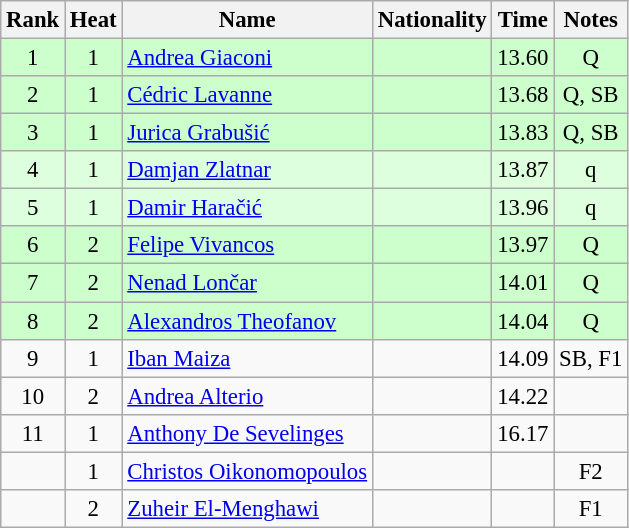<table class="wikitable sortable" style="text-align:center; font-size:95%">
<tr>
<th>Rank</th>
<th>Heat</th>
<th>Name</th>
<th>Nationality</th>
<th>Time</th>
<th>Notes</th>
</tr>
<tr bgcolor=ccffcc>
<td>1</td>
<td>1</td>
<td align=left><a href='#'>Andrea Giaconi</a></td>
<td align=left></td>
<td>13.60</td>
<td>Q</td>
</tr>
<tr bgcolor=ccffcc>
<td>2</td>
<td>1</td>
<td align=left><a href='#'>Cédric Lavanne</a></td>
<td align=left></td>
<td>13.68</td>
<td>Q, SB</td>
</tr>
<tr bgcolor=ccffcc>
<td>3</td>
<td>1</td>
<td align=left><a href='#'>Jurica Grabušić</a></td>
<td align=left></td>
<td>13.83</td>
<td>Q, SB</td>
</tr>
<tr bgcolor=ddffdd>
<td>4</td>
<td>1</td>
<td align=left><a href='#'>Damjan Zlatnar</a></td>
<td align=left></td>
<td>13.87</td>
<td>q</td>
</tr>
<tr bgcolor=ddffdd>
<td>5</td>
<td>1</td>
<td align=left><a href='#'>Damir Haračić</a></td>
<td align=left></td>
<td>13.96</td>
<td>q</td>
</tr>
<tr bgcolor=ccffcc>
<td>6</td>
<td>2</td>
<td align=left><a href='#'>Felipe Vivancos</a></td>
<td align=left></td>
<td>13.97</td>
<td>Q</td>
</tr>
<tr bgcolor=ccffcc>
<td>7</td>
<td>2</td>
<td align=left><a href='#'>Nenad Lončar</a></td>
<td align=left></td>
<td>14.01</td>
<td>Q</td>
</tr>
<tr bgcolor=ccffcc>
<td>8</td>
<td>2</td>
<td align=left><a href='#'>Alexandros Theofanov</a></td>
<td align=left></td>
<td>14.04</td>
<td>Q</td>
</tr>
<tr>
<td>9</td>
<td>1</td>
<td align=left><a href='#'>Iban Maiza</a></td>
<td align=left></td>
<td>14.09</td>
<td>SB, F1</td>
</tr>
<tr>
<td>10</td>
<td>2</td>
<td align=left><a href='#'>Andrea Alterio</a></td>
<td align=left></td>
<td>14.22</td>
<td></td>
</tr>
<tr>
<td>11</td>
<td>1</td>
<td align=left><a href='#'>Anthony De Sevelinges</a></td>
<td align=left></td>
<td>16.17</td>
<td></td>
</tr>
<tr>
<td></td>
<td>1</td>
<td align=left><a href='#'>Christos Oikonomopoulos</a></td>
<td align=left></td>
<td></td>
<td>F2</td>
</tr>
<tr>
<td></td>
<td>2</td>
<td align=left><a href='#'>Zuheir El-Menghawi</a></td>
<td align=left></td>
<td></td>
<td>F1</td>
</tr>
</table>
